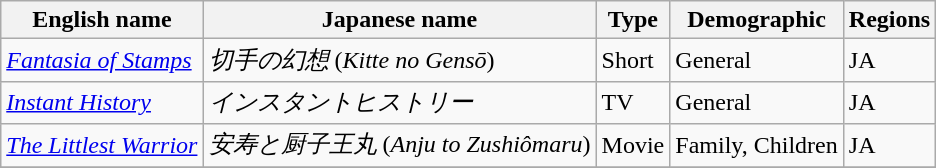<table class="wikitable sortable" border="1">
<tr>
<th>English name</th>
<th>Japanese name</th>
<th>Type</th>
<th>Demographic</th>
<th>Regions</th>
</tr>
<tr>
<td><em><a href='#'>Fantasia of Stamps</a></em></td>
<td><em>切手の幻想</em> (<em>Kitte no Gensō</em>)</td>
<td>Short</td>
<td>General</td>
<td>JA</td>
</tr>
<tr>
<td><em><a href='#'>Instant History</a></em></td>
<td><em>インスタントヒストリー</em></td>
<td>TV</td>
<td>General</td>
<td>JA</td>
</tr>
<tr>
<td><em><a href='#'>The Littlest Warrior</a></em></td>
<td><em>安寿と厨子王丸</em> (<em>Anju to Zushiômaru</em>)</td>
<td>Movie</td>
<td>Family, Children</td>
<td>JA</td>
</tr>
<tr>
</tr>
</table>
